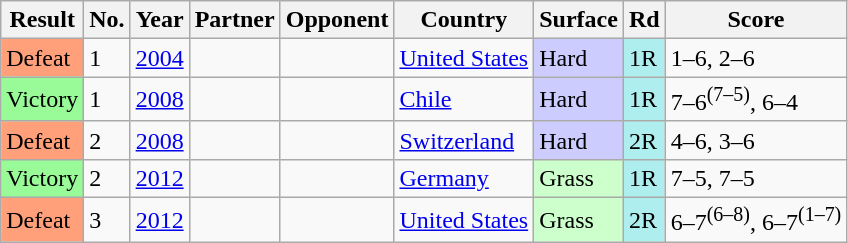<table class="wikitable sortable">
<tr>
<th scope="col">Result</th>
<th scope="col" class="unsortable">No.</th>
<th scope="col">Year</th>
<th scope="col">Partner</th>
<th scope="col">Opponent</th>
<th scope="col">Country</th>
<th scope="col">Surface</th>
<th scope="col">Rd</th>
<th scope="col" class="unsortable">Score</th>
</tr>
<tr>
<td bgcolor=#FFA07A>Defeat</td>
<td>1</td>
<td><a href='#'>2004</a></td>
<td></td>
<td data-sort-value="Bryan, Mike"><br></td>
<td><a href='#'>United States</a></td>
<td bgcolor=CCCCFF>Hard</td>
<td bgcolor=#afeeee>1R</td>
<td>1–6, 2–6</td>
</tr>
<tr>
<td bgcolor=98FB98>Victory</td>
<td>1</td>
<td><a href='#'>2008</a></td>
<td></td>
<td data-sort-value="Massu, Nicolas"><br></td>
<td><a href='#'>Chile</a></td>
<td bgcolor=CCCCFF>Hard</td>
<td bgcolor=#afeeee>1R</td>
<td>7–6<sup>(7–5)</sup>, 6–4</td>
</tr>
<tr>
<td bgcolor=#FFA07A>Defeat</td>
<td>2</td>
<td><a href='#'>2008</a></td>
<td></td>
<td data-sort-value="Wawrinka, Stanislas"><br></td>
<td><a href='#'>Switzerland</a></td>
<td bgcolor=CCCCFF>Hard</td>
<td bgcolor=#afeeee>2R</td>
<td>4–6, 3–6</td>
</tr>
<tr>
<td bgcolor=98FB98>Victory</td>
<td>2</td>
<td><a href='#'>2012</a></td>
<td></td>
<td data-sort-value="Petzschner, Philipp"><br></td>
<td><a href='#'>Germany</a></td>
<td bgcolor=CCFFCC>Grass</td>
<td bgcolor=#afeeee>1R</td>
<td>7–5, 7–5</td>
</tr>
<tr>
<td bgcolor=#FFA07A>Defeat</td>
<td>3</td>
<td><a href='#'>2012</a></td>
<td></td>
<td data-sort-value="Bryan, Mike"><br></td>
<td><a href='#'>United States</a></td>
<td bgcolor=CCFFCC>Grass</td>
<td bgcolor=#afeeee>2R</td>
<td>6–7<sup>(6–8)</sup>, 6–7<sup>(1–7)</sup></td>
</tr>
</table>
